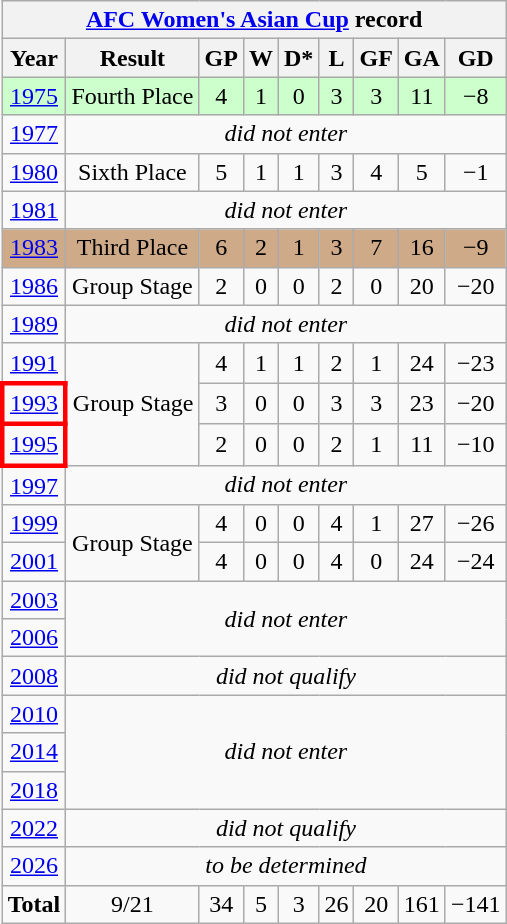<table class="wikitable" style="text-align: center;">
<tr>
<th colspan=10><a href='#'>AFC Women's Asian Cup</a> record</th>
</tr>
<tr>
<th>Year</th>
<th>Result</th>
<th>GP</th>
<th>W</th>
<th>D*</th>
<th>L</th>
<th>GF</th>
<th>GA</th>
<th>GD</th>
</tr>
<tr style="background:#ccffcc;">
<td> <a href='#'>1975</a></td>
<td>Fourth Place</td>
<td>4</td>
<td>1</td>
<td>0</td>
<td>3</td>
<td>3</td>
<td>11</td>
<td>−8</td>
</tr>
<tr>
<td> <a href='#'>1977</a></td>
<td colspan="8"><em>did not enter</em></td>
</tr>
<tr>
<td> <a href='#'>1980</a></td>
<td>Sixth Place</td>
<td>5</td>
<td>1</td>
<td>1</td>
<td>3</td>
<td>4</td>
<td>5</td>
<td>−1</td>
</tr>
<tr>
<td> <a href='#'>1981</a></td>
<td colspan="8"><em>did not enter</em></td>
</tr>
<tr style="background:#cfaa88">
<td> <a href='#'>1983</a></td>
<td>Third Place</td>
<td>6</td>
<td>2</td>
<td>1</td>
<td>3</td>
<td>7</td>
<td>16</td>
<td>−9</td>
</tr>
<tr>
<td> <a href='#'>1986</a></td>
<td>Group Stage</td>
<td>2</td>
<td>0</td>
<td>0</td>
<td>2</td>
<td>0</td>
<td>20</td>
<td>−20</td>
</tr>
<tr>
<td> <a href='#'>1989</a></td>
<td colspan="8"><em>did not enter</em></td>
</tr>
<tr>
<td> <a href='#'>1991</a></td>
<td rowspan="3">Group Stage</td>
<td>4</td>
<td>1</td>
<td>1</td>
<td>2</td>
<td>1</td>
<td>24</td>
<td>−23</td>
</tr>
<tr>
<td style="border: 3px solid red"> <a href='#'>1993</a></td>
<td>3</td>
<td>0</td>
<td>0</td>
<td>3</td>
<td>3</td>
<td>23</td>
<td>−20</td>
</tr>
<tr>
<td style="border: 3px solid red"> <a href='#'>1995</a></td>
<td>2</td>
<td>0</td>
<td>0</td>
<td>2</td>
<td>1</td>
<td>11</td>
<td>−10</td>
</tr>
<tr>
<td> <a href='#'>1997</a></td>
<td colspan="8"><em>did not enter</em></td>
</tr>
<tr>
<td> <a href='#'>1999</a></td>
<td rowspan="2">Group Stage</td>
<td>4</td>
<td>0</td>
<td>0</td>
<td>4</td>
<td>1</td>
<td>27</td>
<td>−26</td>
</tr>
<tr>
<td> <a href='#'>2001</a></td>
<td>4</td>
<td>0</td>
<td>0</td>
<td>4</td>
<td>0</td>
<td>24</td>
<td>−24</td>
</tr>
<tr>
<td> <a href='#'>2003</a></td>
<td rowspan="2" colspan="8"><em>did not enter</em></td>
</tr>
<tr>
<td> <a href='#'>2006</a></td>
</tr>
<tr>
<td> <a href='#'>2008</a></td>
<td colspan="8"><em>did not qualify</em></td>
</tr>
<tr>
<td> <a href='#'>2010</a></td>
<td rowspan="3" colspan="8"><em>did not enter</em></td>
</tr>
<tr>
<td> <a href='#'>2014</a></td>
</tr>
<tr>
<td> <a href='#'>2018</a></td>
</tr>
<tr>
<td> <a href='#'>2022</a></td>
<td colspan="8"><em>did not qualify</em></td>
</tr>
<tr>
<td> <a href='#'>2026</a></td>
<td colspan="8"><em>to be determined</em></td>
</tr>
<tr>
<td><strong>Total</strong></td>
<td>9/21</td>
<td>34</td>
<td>5</td>
<td>3</td>
<td>26</td>
<td>20</td>
<td>161</td>
<td>−141</td>
</tr>
</table>
